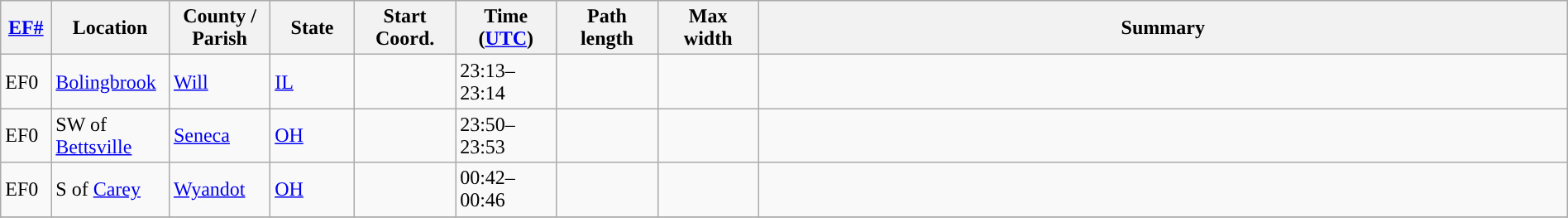<table class="wikitable sortable" style="width:100%;">
<tr>
<th scope="col"  style="width:3%; text-align:center;"><a href='#'>EF#</a></th>
<th scope="col"  style="width:7%; text-align:center;" class="unsortable">Location</th>
<th scope="col"  style="width:6%; text-align:center;" class="unsortable">County / Parish</th>
<th scope="col"  style="width:5%; text-align:center;">State</th>
<th scope="col"  style="width:6%; text-align:center;">Start Coord.</th>
<th scope="col"  style="width:6%; text-align:center;">Time (<a href='#'>UTC</a>)</th>
<th scope="col"  style="width:6%; text-align:center;">Path length</th>
<th scope="col"  style="width:6%; text-align:center;">Max width</th>
<th scope="col" class="unsortable" style="width:48%; text-align:center;">Summary</th>
</tr>
<tr>
<td>EF0</td>
<td><a href='#'>Bolingbrook</a></td>
<td><a href='#'>Will</a></td>
<td><a href='#'>IL</a></td>
<td></td>
<td>23:13–23:14</td>
<td></td>
<td></td>
<td></td>
</tr>
<tr>
<td>EF0</td>
<td>SW of <a href='#'>Bettsville</a></td>
<td><a href='#'>Seneca</a></td>
<td><a href='#'>OH</a></td>
<td></td>
<td>23:50–23:53</td>
<td></td>
<td></td>
<td></td>
</tr>
<tr>
<td>EF0</td>
<td>S of <a href='#'>Carey</a></td>
<td><a href='#'>Wyandot</a></td>
<td><a href='#'>OH</a></td>
<td></td>
<td>00:42–00:46</td>
<td></td>
<td></td>
<td></td>
</tr>
<tr>
</tr>
</table>
